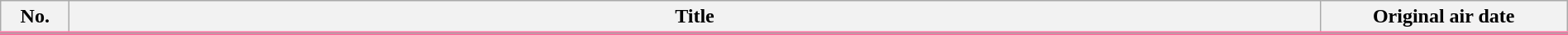<table class="plainrowheaders wikitable" style="width:100%; margin:auto; background:#FFF;">
<tr style="border-bottom: 3px solid #FD6C9E;">
<th style="width:3em;">No.</th>
<th>Title<br></th>
<th style="width:12em;">Original air date</th>
</tr>
<tr>
</tr>
</table>
